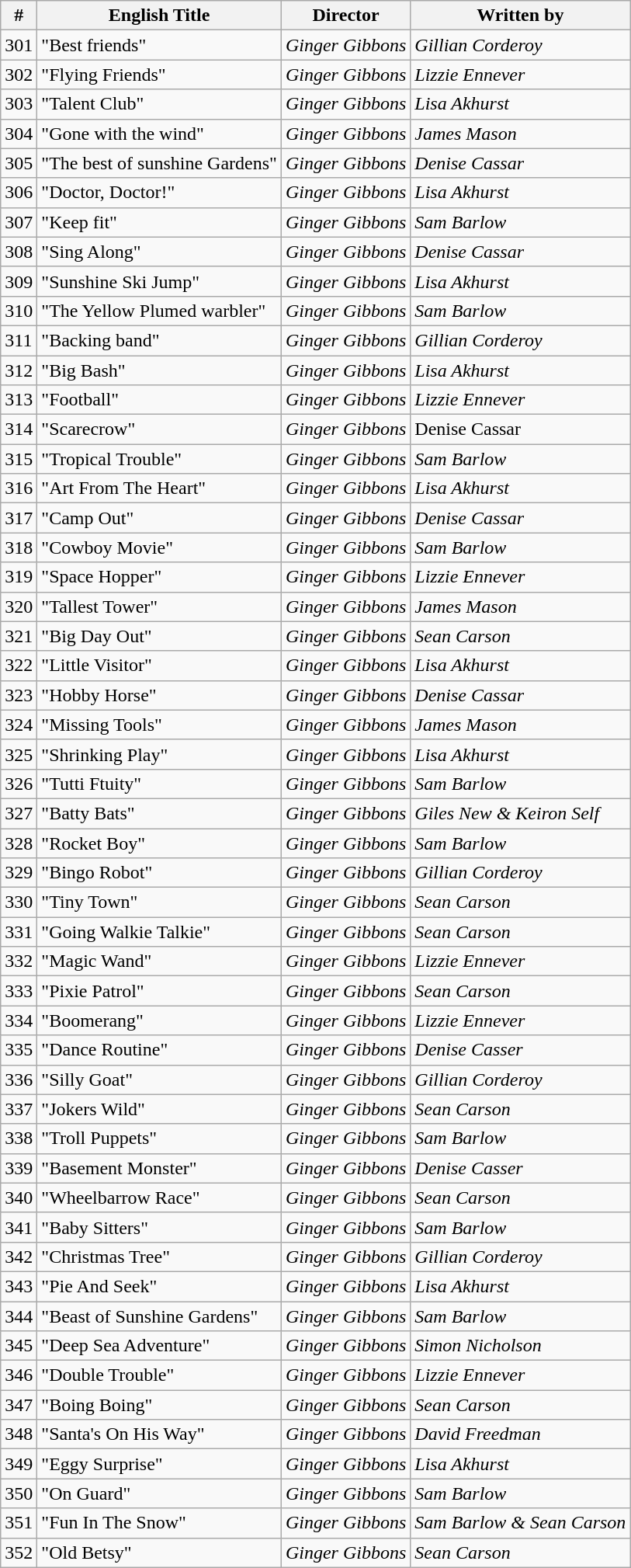<table class="wikitable sortable">
<tr>
<th>#</th>
<th>English Title</th>
<th>Director</th>
<th>Written by</th>
</tr>
<tr>
<td>301</td>
<td>"Best friends"</td>
<td><em>Ginger Gibbons</em></td>
<td><em>Gillian Corderoy</em></td>
</tr>
<tr>
<td>302</td>
<td>"Flying Friends"</td>
<td><em>Ginger Gibbons</em></td>
<td><em>Lizzie Ennever</em></td>
</tr>
<tr>
<td>303</td>
<td>"Talent Club"</td>
<td><em>Ginger Gibbons</em></td>
<td><em>Lisa Akhurst</em></td>
</tr>
<tr>
<td>304</td>
<td>"Gone with the wind"</td>
<td><em>Ginger Gibbons</em></td>
<td><em>James Mason</em></td>
</tr>
<tr>
<td>305</td>
<td>"The best of sunshine Gardens"</td>
<td><em>Ginger Gibbons</em></td>
<td><em>Denise Cassar</em></td>
</tr>
<tr>
<td>306</td>
<td>"Doctor, Doctor!"</td>
<td><em>Ginger Gibbons</em></td>
<td><em>Lisa Akhurst</em></td>
</tr>
<tr>
<td>307</td>
<td>"Keep fit"</td>
<td><em>Ginger Gibbons</em></td>
<td><em>Sam Barlow</em></td>
</tr>
<tr>
<td>308</td>
<td>"Sing Along"</td>
<td><em>Ginger Gibbons</em></td>
<td><em>Denise Cassar</em></td>
</tr>
<tr>
<td>309</td>
<td>"Sunshine Ski Jump"</td>
<td><em>Ginger Gibbons</em></td>
<td><em>Lisa Akhurst</em></td>
</tr>
<tr>
<td>310</td>
<td>"The Yellow Plumed warbler"</td>
<td><em>Ginger Gibbons</em></td>
<td><em>Sam Barlow</em></td>
</tr>
<tr>
<td>311</td>
<td>"Backing band"</td>
<td><em>Ginger Gibbons</em></td>
<td><em>Gillian Corderoy</em></td>
</tr>
<tr>
<td>312</td>
<td>"Big Bash"</td>
<td><em>Ginger Gibbons</em></td>
<td><em>Lisa Akhurst</em></td>
</tr>
<tr>
<td>313</td>
<td>"Football"</td>
<td><em>Ginger Gibbons</em></td>
<td><em>Lizzie Ennever</em></td>
</tr>
<tr>
<td>314</td>
<td>"Scarecrow"</td>
<td><em>Ginger Gibbons</em></td>
<td>Denise Cassar</td>
</tr>
<tr>
<td>315</td>
<td>"Tropical Trouble"</td>
<td><em>Ginger Gibbons</em></td>
<td><em>Sam Barlow</em></td>
</tr>
<tr>
<td>316</td>
<td>"Art From The Heart"</td>
<td><em>Ginger Gibbons</em></td>
<td><em>Lisa Akhurst</em></td>
</tr>
<tr>
<td>317</td>
<td>"Camp Out"</td>
<td><em>Ginger Gibbons</em></td>
<td><em>Denise Cassar</em></td>
</tr>
<tr>
<td>318</td>
<td>"Cowboy Movie"</td>
<td><em>Ginger Gibbons</em></td>
<td><em>Sam Barlow</em></td>
</tr>
<tr>
<td>319</td>
<td>"Space Hopper"</td>
<td><em>Ginger Gibbons</em></td>
<td><em>Lizzie Ennever</em></td>
</tr>
<tr>
<td>320</td>
<td>"Tallest Tower"</td>
<td><em>Ginger Gibbons</em></td>
<td><em>James Mason</em></td>
</tr>
<tr>
<td>321</td>
<td>"Big Day Out"</td>
<td><em>Ginger Gibbons</em></td>
<td><em>Sean Carson</em></td>
</tr>
<tr>
<td>322</td>
<td>"Little Visitor"</td>
<td><em>Ginger Gibbons</em></td>
<td><em>Lisa Akhurst</em></td>
</tr>
<tr>
<td>323</td>
<td>"Hobby Horse"</td>
<td><em>Ginger Gibbons</em></td>
<td><em>Denise Cassar</em></td>
</tr>
<tr>
<td>324</td>
<td>"Missing Tools"</td>
<td><em>Ginger Gibbons</em></td>
<td><em>James Mason</em></td>
</tr>
<tr>
<td>325</td>
<td>"Shrinking Play"</td>
<td><em>Ginger Gibbons</em></td>
<td><em>Lisa Akhurst</em></td>
</tr>
<tr>
<td>326</td>
<td>"Tutti Ftuity"</td>
<td><em>Ginger Gibbons</em></td>
<td><em>Sam Barlow</em></td>
</tr>
<tr>
<td>327</td>
<td>"Batty Bats"</td>
<td><em>Ginger Gibbons</em></td>
<td><em>Giles New & Keiron Self</em></td>
</tr>
<tr>
<td>328</td>
<td>"Rocket Boy"</td>
<td><em>Ginger Gibbons</em></td>
<td><em>Sam Barlow</em></td>
</tr>
<tr>
<td>329</td>
<td>"Bingo Robot"</td>
<td><em>Ginger Gibbons</em></td>
<td><em>Gillian Corderoy</em></td>
</tr>
<tr>
<td>330</td>
<td>"Tiny Town"</td>
<td><em>Ginger Gibbons</em></td>
<td><em>Sean Carson</em></td>
</tr>
<tr>
<td>331</td>
<td>"Going Walkie Talkie"</td>
<td><em>Ginger Gibbons</em></td>
<td><em>Sean Carson</em></td>
</tr>
<tr>
<td>332</td>
<td>"Magic Wand"</td>
<td><em>Ginger Gibbons</em></td>
<td><em>Lizzie Ennever</em></td>
</tr>
<tr>
<td>333</td>
<td>"Pixie Patrol"</td>
<td><em>Ginger Gibbons</em></td>
<td><em>Sean Carson</em></td>
</tr>
<tr>
<td>334</td>
<td>"Boomerang"</td>
<td><em>Ginger Gibbons</em></td>
<td><em>Lizzie Ennever</em></td>
</tr>
<tr>
<td>335</td>
<td>"Dance Routine"</td>
<td><em>Ginger Gibbons</em></td>
<td><em>Denise Casser</em></td>
</tr>
<tr>
<td>336</td>
<td>"Silly Goat"</td>
<td><em>Ginger Gibbons</em></td>
<td><em>Gillian Corderoy</em></td>
</tr>
<tr>
<td>337</td>
<td>"Jokers Wild"</td>
<td><em>Ginger Gibbons</em></td>
<td><em>Sean Carson</em></td>
</tr>
<tr>
<td>338</td>
<td>"Troll Puppets"</td>
<td><em>Ginger Gibbons</em></td>
<td><em>Sam Barlow</em></td>
</tr>
<tr>
<td>339</td>
<td>"Basement Monster"</td>
<td><em>Ginger Gibbons</em></td>
<td><em>Denise Casser</em></td>
</tr>
<tr>
<td>340</td>
<td>"Wheelbarrow Race"</td>
<td><em>Ginger Gibbons</em></td>
<td><em>Sean Carson</em></td>
</tr>
<tr>
<td>341</td>
<td>"Baby Sitters"</td>
<td><em>Ginger Gibbons</em></td>
<td><em>Sam Barlow</em></td>
</tr>
<tr>
<td>342</td>
<td>"Christmas Tree"</td>
<td><em>Ginger Gibbons</em></td>
<td><em>Gillian Corderoy</em></td>
</tr>
<tr>
<td>343</td>
<td>"Pie And Seek"</td>
<td><em>Ginger Gibbons</em></td>
<td><em>Lisa Akhurst</em></td>
</tr>
<tr>
<td>344</td>
<td>"Beast of Sunshine Gardens"</td>
<td><em>Ginger Gibbons</em></td>
<td><em>Sam Barlow</em></td>
</tr>
<tr>
<td>345</td>
<td>"Deep Sea Adventure"</td>
<td><em>Ginger Gibbons</em></td>
<td><em>Simon Nicholson</em></td>
</tr>
<tr>
<td>346</td>
<td>"Double Trouble"</td>
<td><em>Ginger Gibbons</em></td>
<td><em>Lizzie Ennever</em></td>
</tr>
<tr>
<td>347</td>
<td>"Boing Boing"</td>
<td><em>Ginger Gibbons</em></td>
<td><em>Sean Carson</em></td>
</tr>
<tr>
<td>348</td>
<td>"Santa's On His Way"</td>
<td><em>Ginger Gibbons</em></td>
<td><em>David Freedman</em></td>
</tr>
<tr>
<td>349</td>
<td>"Eggy Surprise"</td>
<td><em>Ginger Gibbons</em></td>
<td><em>Lisa Akhurst</em></td>
</tr>
<tr>
<td>350</td>
<td>"On Guard"</td>
<td><em>Ginger Gibbons</em></td>
<td><em>Sam Barlow</em></td>
</tr>
<tr>
<td>351</td>
<td>"Fun In The Snow"</td>
<td><em>Ginger Gibbons</em></td>
<td><em>Sam Barlow & Sean Carson</em></td>
</tr>
<tr>
<td>352</td>
<td>"Old Betsy"</td>
<td><em>Ginger Gibbons</em></td>
<td><em>Sean Carson</em></td>
</tr>
</table>
